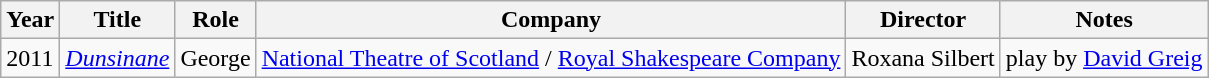<table class="wikitable">
<tr>
<th>Year</th>
<th>Title</th>
<th>Role</th>
<th>Company</th>
<th>Director</th>
<th>Notes</th>
</tr>
<tr>
<td>2011</td>
<td><em><a href='#'>Dunsinane</a></em></td>
<td>George</td>
<td><a href='#'>National Theatre of Scotland</a> / <a href='#'>Royal Shakespeare Company</a></td>
<td>Roxana Silbert</td>
<td>play by <a href='#'>David Greig</a></td>
</tr>
</table>
